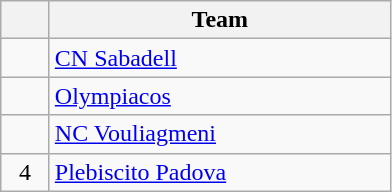<table class="wikitable" style="text-align:center">
<tr>
<th width=25></th>
<th width=220>Team</th>
</tr>
<tr>
<td></td>
<td align=left> <a href='#'>CN Sabadell</a></td>
</tr>
<tr>
<td></td>
<td align=left> <a href='#'>Olympiacos</a></td>
</tr>
<tr>
<td></td>
<td align=left> <a href='#'>NC Vouliagmeni</a></td>
</tr>
<tr>
<td>4</td>
<td align=left> <a href='#'>Plebiscito Padova</a></td>
</tr>
</table>
